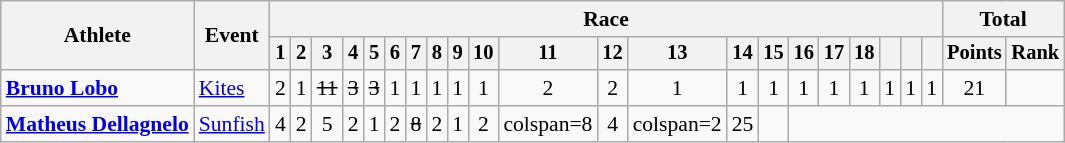<table class=wikitable style=font-size:90%;text-align:center>
<tr>
<th rowspan=2>Athlete</th>
<th rowspan=2>Event</th>
<th colspan=21>Race</th>
<th colspan=2>Total</th>
</tr>
<tr style=font-size:95%>
<th>1</th>
<th>2</th>
<th>3</th>
<th>4</th>
<th>5</th>
<th>6</th>
<th>7</th>
<th>8</th>
<th>9</th>
<th>10</th>
<th>11</th>
<th>12</th>
<th>13</th>
<th>14</th>
<th>15</th>
<th>16</th>
<th>17</th>
<th>18</th>
<th></th>
<th></th>
<th></th>
<th>Points</th>
<th>Rank</th>
</tr>
<tr>
<td align=left><strong><a href='#'>Bruno Lobo</a></strong></td>
<td align=left><a href='#'>Kites</a></td>
<td>2<br></td>
<td>1</td>
<td><s>11<br></s></td>
<td><s>3</s></td>
<td><s>3</s></td>
<td>1</td>
<td>1</td>
<td>1</td>
<td>1</td>
<td>1</td>
<td>2</td>
<td>2</td>
<td>1</td>
<td>1</td>
<td>1</td>
<td>1</td>
<td>1</td>
<td>1</td>
<td>1</td>
<td>1</td>
<td>1</td>
<td>21</td>
<td></td>
</tr>
<tr>
<td align=left><strong><a href='#'>Matheus Dellagnelo</a></strong></td>
<td align=left><a href='#'>Sunfish</a></td>
<td>4</td>
<td>2</td>
<td>5</td>
<td>2</td>
<td>1</td>
<td>2</td>
<td><s>8</s></td>
<td>2</td>
<td>1</td>
<td>2</td>
<td>colspan=8 </td>
<td>4</td>
<td>colspan=2 </td>
<td>25</td>
<td></td>
</tr>
</table>
